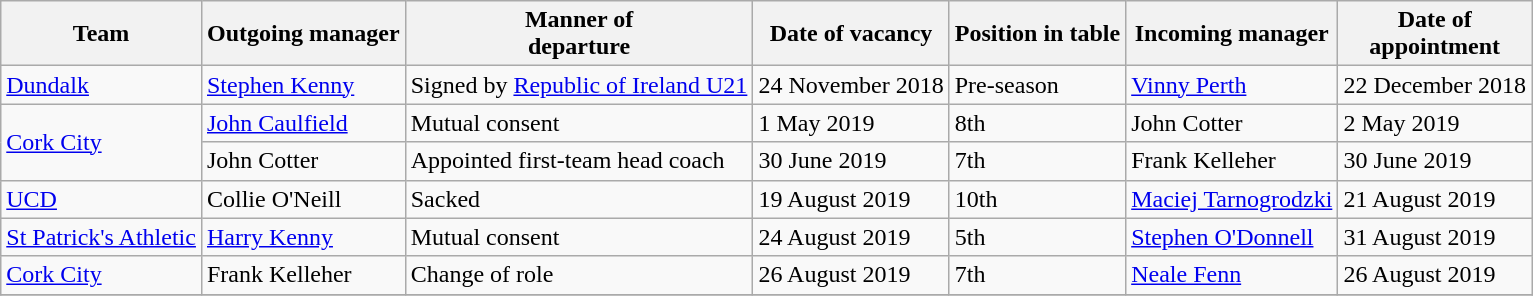<table class="wikitable sortable">
<tr>
<th>Team</th>
<th>Outgoing manager</th>
<th>Manner of<br>departure</th>
<th>Date of vacancy</th>
<th>Position in table</th>
<th>Incoming manager</th>
<th>Date of<br>appointment</th>
</tr>
<tr>
<td><a href='#'>Dundalk</a></td>
<td> <a href='#'>Stephen Kenny</a></td>
<td>Signed by <a href='#'>Republic of Ireland U21</a></td>
<td>24 November 2018</td>
<td>Pre-season</td>
<td> <a href='#'>Vinny Perth</a></td>
<td>22 December 2018</td>
</tr>
<tr>
<td rowspan="2"><a href='#'>Cork City</a></td>
<td> <a href='#'>John Caulfield</a></td>
<td>Mutual consent</td>
<td>1 May 2019</td>
<td>8th</td>
<td> John Cotter</td>
<td>2 May 2019</td>
</tr>
<tr>
<td> John Cotter</td>
<td>Appointed first-team head coach</td>
<td>30 June 2019</td>
<td>7th</td>
<td> Frank Kelleher</td>
<td>30 June 2019</td>
</tr>
<tr>
<td><a href='#'>UCD</a></td>
<td> Collie O'Neill</td>
<td>Sacked</td>
<td>19 August 2019</td>
<td>10th</td>
<td> <a href='#'>Maciej Tarnogrodzki</a></td>
<td>21 August 2019</td>
</tr>
<tr>
<td><a href='#'>St Patrick's Athletic</a></td>
<td> <a href='#'>Harry Kenny</a></td>
<td>Mutual consent</td>
<td>24 August 2019</td>
<td>5th</td>
<td> <a href='#'>Stephen O'Donnell</a></td>
<td>31 August 2019</td>
</tr>
<tr>
<td><a href='#'>Cork City</a></td>
<td> Frank Kelleher</td>
<td>Change of role</td>
<td>26 August 2019</td>
<td>7th</td>
<td> <a href='#'>Neale Fenn</a></td>
<td>26 August 2019</td>
</tr>
<tr>
</tr>
</table>
